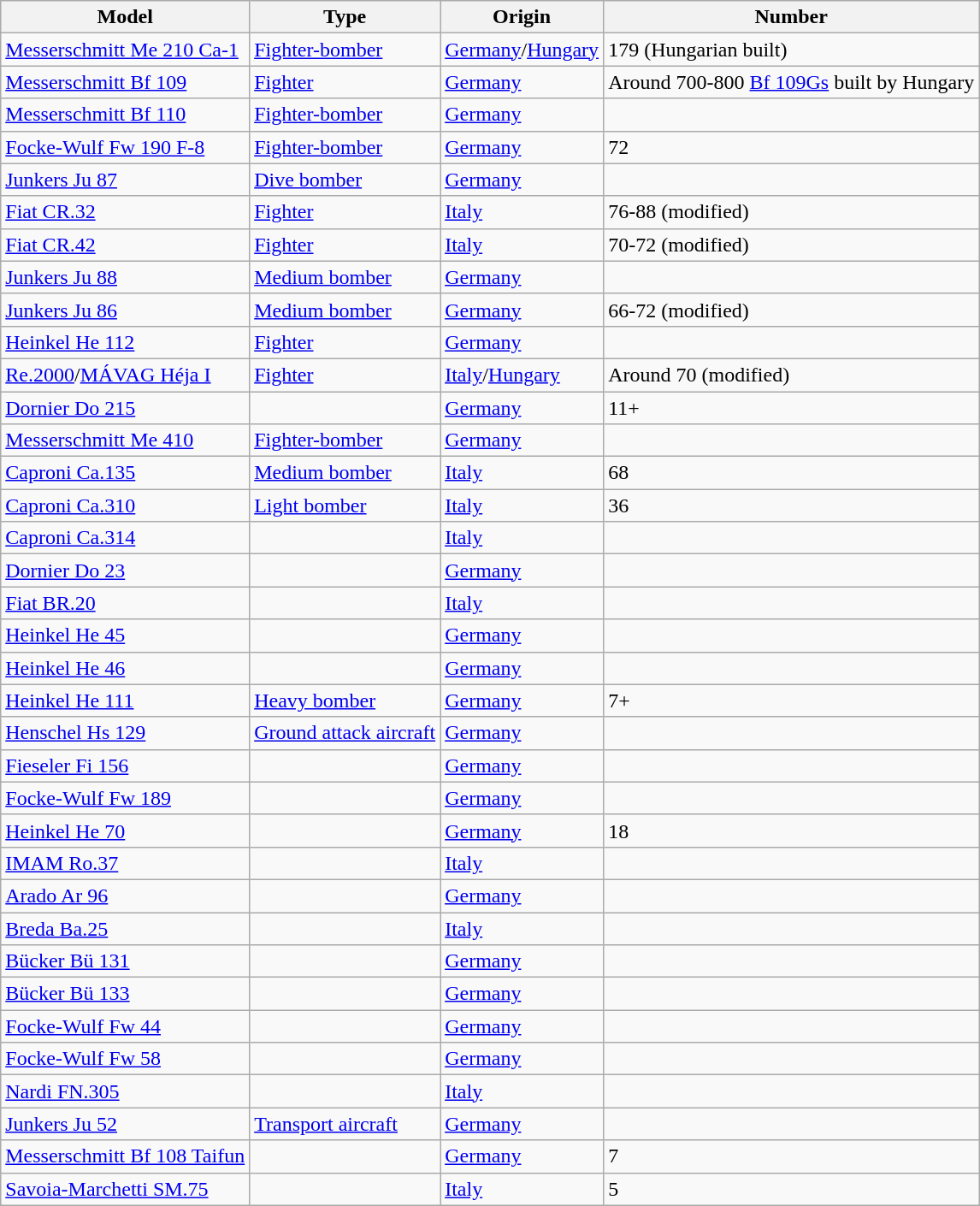<table class="wikitable">
<tr>
<th>Model</th>
<th>Type</th>
<th>Origin</th>
<th>Number</th>
</tr>
<tr>
<td><a href='#'>Messerschmitt Me 210 Ca-1</a></td>
<td><a href='#'>Fighter-bomber</a></td>
<td><a href='#'>Germany</a>/<a href='#'>Hungary</a></td>
<td>179 (Hungarian built)</td>
</tr>
<tr>
<td><a href='#'>Messerschmitt Bf 109</a></td>
<td><a href='#'>Fighter</a></td>
<td><a href='#'>Germany</a></td>
<td>Around 700-800 <a href='#'>Bf 109Gs</a> built by Hungary</td>
</tr>
<tr>
<td><a href='#'>Messerschmitt Bf 110</a></td>
<td><a href='#'>Fighter-bomber</a></td>
<td><a href='#'>Germany</a></td>
<td></td>
</tr>
<tr>
<td><a href='#'>Focke-Wulf Fw 190 F-8</a></td>
<td><a href='#'>Fighter-bomber</a></td>
<td><a href='#'>Germany</a></td>
<td>72</td>
</tr>
<tr>
<td><a href='#'>Junkers Ju 87</a></td>
<td><a href='#'>Dive bomber</a></td>
<td><a href='#'>Germany</a></td>
<td></td>
</tr>
<tr>
<td><a href='#'>Fiat CR.32</a></td>
<td><a href='#'>Fighter</a></td>
<td><a href='#'>Italy</a></td>
<td>76-88 (modified)</td>
</tr>
<tr>
<td><a href='#'>Fiat CR.42</a></td>
<td><a href='#'>Fighter</a></td>
<td><a href='#'>Italy</a></td>
<td>70-72 (modified)</td>
</tr>
<tr>
<td><a href='#'>Junkers Ju 88</a></td>
<td><a href='#'>Medium bomber</a></td>
<td><a href='#'>Germany</a></td>
<td></td>
</tr>
<tr>
<td><a href='#'>Junkers Ju 86</a></td>
<td><a href='#'>Medium bomber</a></td>
<td><a href='#'>Germany</a></td>
<td>66-72 (modified)</td>
</tr>
<tr>
<td><a href='#'>Heinkel He 112</a></td>
<td><a href='#'>Fighter</a></td>
<td><a href='#'>Germany</a></td>
<td></td>
</tr>
<tr>
<td><a href='#'>Re.2000</a>/<a href='#'>MÁVAG Héja I</a></td>
<td><a href='#'>Fighter</a></td>
<td><a href='#'>Italy</a>/<a href='#'>Hungary</a></td>
<td>Around 70 (modified)</td>
</tr>
<tr>
<td><a href='#'>Dornier Do 215</a></td>
<td></td>
<td><a href='#'>Germany</a></td>
<td>11+</td>
</tr>
<tr>
<td><a href='#'>Messerschmitt Me 410</a></td>
<td><a href='#'>Fighter-bomber</a></td>
<td><a href='#'>Germany</a></td>
<td></td>
</tr>
<tr>
<td><a href='#'>Caproni Ca.135</a></td>
<td><a href='#'>Medium bomber</a></td>
<td><a href='#'>Italy</a></td>
<td>68</td>
</tr>
<tr>
<td><a href='#'>Caproni Ca.310</a></td>
<td><a href='#'>Light bomber</a></td>
<td><a href='#'>Italy</a></td>
<td>36</td>
</tr>
<tr>
<td><a href='#'>Caproni Ca.314</a></td>
<td></td>
<td><a href='#'>Italy</a></td>
<td></td>
</tr>
<tr>
<td><a href='#'>Dornier Do 23</a></td>
<td></td>
<td><a href='#'>Germany</a></td>
<td></td>
</tr>
<tr>
<td><a href='#'>Fiat BR.20</a></td>
<td></td>
<td><a href='#'>Italy</a></td>
<td></td>
</tr>
<tr>
<td><a href='#'>Heinkel He 45</a></td>
<td></td>
<td><a href='#'>Germany</a></td>
<td></td>
</tr>
<tr>
<td><a href='#'>Heinkel He 46</a></td>
<td></td>
<td><a href='#'>Germany</a></td>
<td></td>
</tr>
<tr>
<td><a href='#'>Heinkel He 111</a></td>
<td><a href='#'>Heavy bomber</a></td>
<td><a href='#'>Germany</a></td>
<td>7+</td>
</tr>
<tr>
<td><a href='#'>Henschel Hs 129</a></td>
<td><a href='#'>Ground attack aircraft</a></td>
<td><a href='#'>Germany</a></td>
<td></td>
</tr>
<tr>
<td><a href='#'>Fieseler Fi 156</a></td>
<td></td>
<td><a href='#'>Germany</a></td>
<td></td>
</tr>
<tr>
<td><a href='#'>Focke-Wulf Fw 189</a></td>
<td></td>
<td><a href='#'>Germany</a></td>
<td></td>
</tr>
<tr>
<td><a href='#'>Heinkel He 70</a></td>
<td></td>
<td><a href='#'>Germany</a></td>
<td>18</td>
</tr>
<tr>
<td><a href='#'>IMAM Ro.37</a></td>
<td></td>
<td><a href='#'>Italy</a></td>
<td></td>
</tr>
<tr>
<td><a href='#'>Arado Ar 96</a></td>
<td></td>
<td><a href='#'>Germany</a></td>
<td></td>
</tr>
<tr>
<td><a href='#'>Breda Ba.25</a></td>
<td></td>
<td><a href='#'>Italy</a></td>
<td></td>
</tr>
<tr>
<td><a href='#'>Bücker Bü 131</a></td>
<td></td>
<td><a href='#'>Germany</a></td>
<td></td>
</tr>
<tr>
<td><a href='#'>Bücker Bü 133</a></td>
<td></td>
<td><a href='#'>Germany</a></td>
<td></td>
</tr>
<tr>
<td><a href='#'>Focke-Wulf Fw 44</a></td>
<td></td>
<td><a href='#'>Germany</a></td>
<td></td>
</tr>
<tr>
<td><a href='#'>Focke-Wulf Fw 58</a></td>
<td></td>
<td><a href='#'>Germany</a></td>
<td></td>
</tr>
<tr>
<td><a href='#'>Nardi FN.305</a></td>
<td></td>
<td><a href='#'>Italy</a></td>
<td></td>
</tr>
<tr>
<td><a href='#'>Junkers Ju 52</a></td>
<td><a href='#'>Transport aircraft</a></td>
<td><a href='#'>Germany</a></td>
<td></td>
</tr>
<tr>
<td><a href='#'>Messerschmitt Bf 108 Taifun</a></td>
<td></td>
<td><a href='#'>Germany</a></td>
<td>7</td>
</tr>
<tr>
<td><a href='#'>Savoia-Marchetti SM.75</a></td>
<td></td>
<td><a href='#'>Italy</a></td>
<td>5</td>
</tr>
</table>
